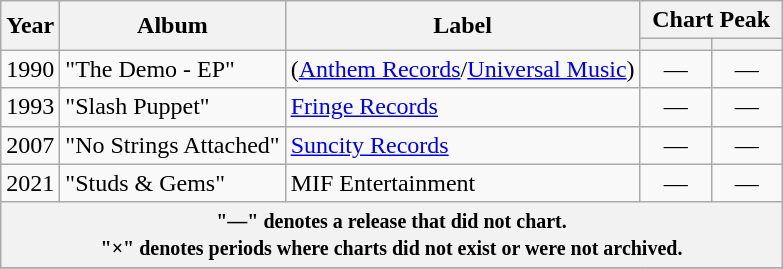<table class="wikitable">
<tr>
<th rowspan="2">Year</th>
<th rowspan="2">Album</th>
<th rowspan="2">Label</th>
<th colspan="2">Chart Peak</th>
</tr>
<tr>
<th width="40"></th>
<th width="40"></th>
</tr>
<tr>
<td rowspan="1">1990</td>
<td>"The Demo - EP"</td>
<td>(<a href='#'>Anthem Records</a>/<a href='#'>Universal Music</a>)</td>
<td align="center">—</td>
<td align="center">—</td>
</tr>
<tr>
<td rowspan="1">1993</td>
<td>"Slash Puppet"</td>
<td><a href='#'>Fringe Records</a></td>
<td align="center">—</td>
<td align="center">—</td>
</tr>
<tr>
<td rowspan="1">2007</td>
<td>"No Strings Attached"</td>
<td><a href='#'>Suncity Records</a></td>
<td align="center">—</td>
<td align="center">—</td>
</tr>
<tr>
<td>2021</td>
<td>"Studs & Gems"</td>
<td>MIF Entertainment</td>
<td align="center">—</td>
<td align="center">—</td>
</tr>
<tr>
<th colspan="5"><small>"—" denotes a release that did not chart.<br>"×" denotes periods where charts did not exist or were not archived.</small></th>
</tr>
<tr>
</tr>
</table>
